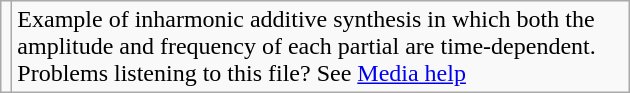<table class=wikitable align=right width=420px>
<tr>
<td></td>
<td><span>Example of inharmonic additive synthesis in which both the amplitude and frequency of each partial are time-dependent.</span><br>
<span>Problems listening to this file? See <a href='#'>Media help</a></span></td>
</tr>
</table>
